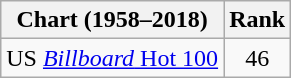<table class="wikitable">
<tr>
<th>Chart (1958–2018)</th>
<th>Rank</th>
</tr>
<tr>
<td>US <a href='#'><em>Billboard</em> Hot 100</a></td>
<td style="text-align:center;">46</td>
</tr>
</table>
